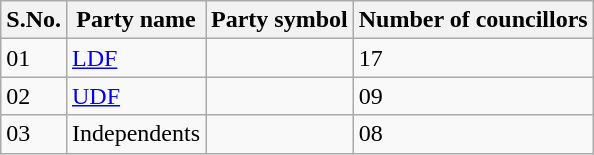<table class="sortable wikitable">
<tr>
<th>S.No.</th>
<th>Party name</th>
<th>Party symbol</th>
<th>Number of councillors</th>
</tr>
<tr>
<td>01</td>
<td><a href='#'>LDF</a></td>
<td></td>
<td>17</td>
</tr>
<tr>
<td>02</td>
<td><a href='#'>UDF</a></td>
<td></td>
<td>09</td>
</tr>
<tr>
<td>03</td>
<td>Independents</td>
<td></td>
<td>08</td>
</tr>
</table>
